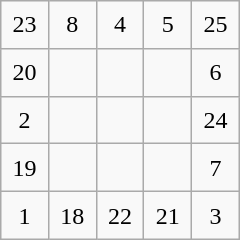<table class="wikitable" style="margin-left:auto;margin-right:auto;text-align:center;width:10em;height:10em;table-layout:fixed;">
<tr>
<td>23</td>
<td>8</td>
<td>4</td>
<td>5</td>
<td>25</td>
</tr>
<tr>
<td>20</td>
<td></td>
<td></td>
<td></td>
<td>6</td>
</tr>
<tr>
<td>2</td>
<td></td>
<td></td>
<td></td>
<td>24</td>
</tr>
<tr>
<td>19</td>
<td></td>
<td></td>
<td></td>
<td>7</td>
</tr>
<tr>
<td>1</td>
<td>18</td>
<td>22</td>
<td>21</td>
<td>3</td>
</tr>
</table>
